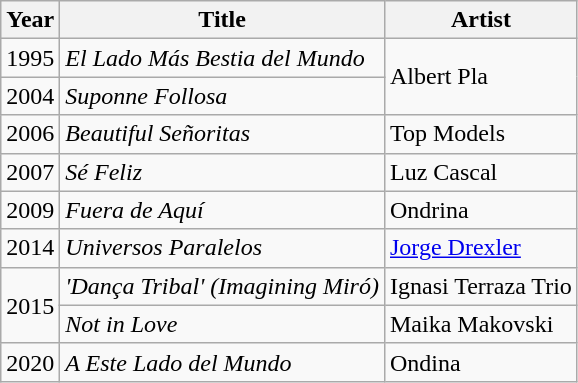<table class="wikitable sortable">
<tr>
<th>Year</th>
<th>Title</th>
<th>Artist</th>
</tr>
<tr>
<td>1995</td>
<td><em>El Lado Más Bestia del Mundo</em></td>
<td rowspan=2>Albert Pla</td>
</tr>
<tr>
<td>2004</td>
<td><em>Suponne Follosa</em></td>
</tr>
<tr>
<td>2006</td>
<td><em>Beautiful Señoritas</em></td>
<td>Top Models</td>
</tr>
<tr>
<td>2007</td>
<td><em>Sé Feliz</em></td>
<td>Luz Cascal</td>
</tr>
<tr>
<td>2009</td>
<td><em>Fuera de Aquí</em></td>
<td>Ondrina</td>
</tr>
<tr>
<td>2014</td>
<td><em>Universos Paralelos</em></td>
<td><a href='#'>Jorge Drexler</a></td>
</tr>
<tr>
<td rowspan=2>2015</td>
<td><em> 'Dança Tribal' (Imagining Miró)</em></td>
<td>Ignasi Terraza Trio</td>
</tr>
<tr>
<td><em>Not in Love</em></td>
<td>Maika Makovski</td>
</tr>
<tr>
<td>2020</td>
<td><em>A Este Lado del Mundo</em></td>
<td>Ondina</td>
</tr>
</table>
